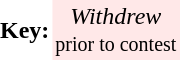<table border="0" cellspacing="0" cellpadding="2">
<tr>
<td><strong>Key:</strong></td>
<td align="center" bgcolor=#FFE8E8><em>Withdrew</em><br><small>prior to contest</small></td>
</tr>
</table>
